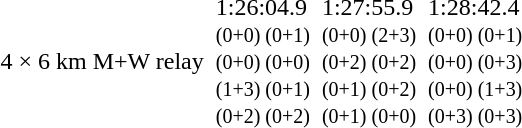<table>
<tr>
<td>4 × 6 km M+W relay</td>
<td></td>
<td>1:26:04.9<br><small>(0+0) (0+1)<br>(0+0) (0+0)<br>(1+3) (0+1)<br>(0+2) (0+2)</small></td>
<td></td>
<td>1:27:55.9<br><small>(0+0) (2+3)<br>(0+2) (0+2)<br>(0+1) (0+2)<br>(0+1) (0+0)</small></td>
<td></td>
<td>1:28:42.4<br><small>(0+0) (0+1)<br>(0+0) (0+3)<br>(0+0) (1+3)<br>(0+3) (0+3)</small></td>
</tr>
</table>
